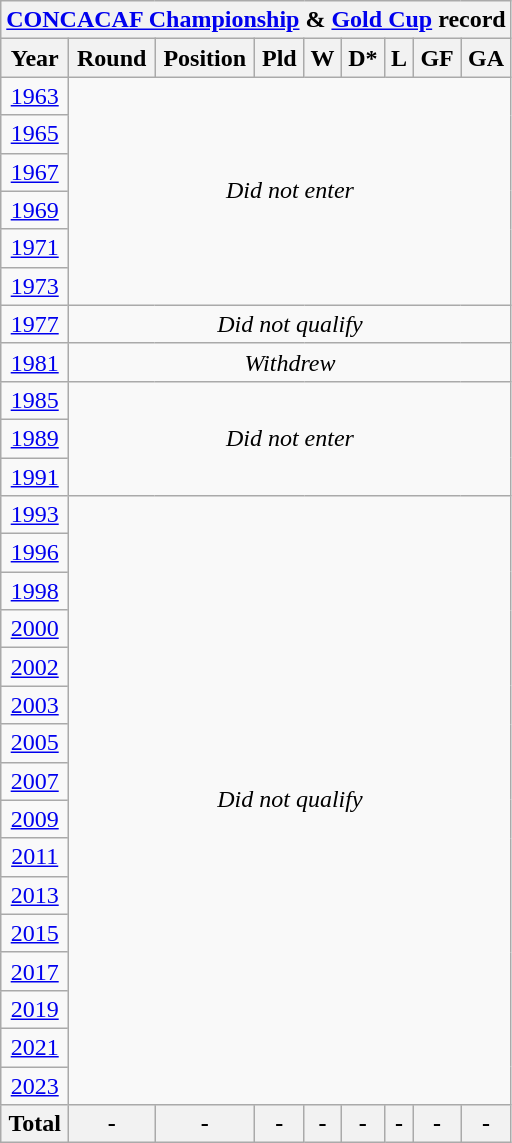<table class="wikitable" style="text-align: center;">
<tr>
<th colspan=10><a href='#'>CONCACAF Championship</a> & <a href='#'>Gold Cup</a> record</th>
</tr>
<tr>
<th>Year</th>
<th>Round</th>
<th>Position</th>
<th>Pld</th>
<th>W</th>
<th>D*</th>
<th>L</th>
<th>GF</th>
<th>GA</th>
</tr>
<tr>
<td> <a href='#'>1963</a></td>
<td colspan=8 rowspan=6><em>Did not enter</em></td>
</tr>
<tr>
<td> <a href='#'>1965</a></td>
</tr>
<tr>
<td> <a href='#'>1967</a></td>
</tr>
<tr>
<td> <a href='#'>1969</a></td>
</tr>
<tr>
<td> <a href='#'>1971</a></td>
</tr>
<tr>
<td> <a href='#'>1973</a></td>
</tr>
<tr>
<td> <a href='#'>1977</a></td>
<td colspan=8><em>Did not qualify</em></td>
</tr>
<tr>
<td> <a href='#'>1981</a></td>
<td colspan=8><em>Withdrew</em></td>
</tr>
<tr>
<td><a href='#'>1985</a></td>
<td colspan=8 rowspan=3><em>Did not enter</em></td>
</tr>
<tr>
<td><a href='#'>1989</a></td>
</tr>
<tr>
<td> <a href='#'>1991</a></td>
</tr>
<tr>
<td> <a href='#'>1993</a></td>
<td colspan=8 rowspan=16><em>Did not qualify</em></td>
</tr>
<tr>
<td> <a href='#'>1996</a></td>
</tr>
<tr>
<td> <a href='#'>1998</a></td>
</tr>
<tr>
<td> <a href='#'>2000</a></td>
</tr>
<tr>
<td> <a href='#'>2002</a></td>
</tr>
<tr>
<td> <a href='#'>2003</a></td>
</tr>
<tr>
<td> <a href='#'>2005</a></td>
</tr>
<tr>
<td> <a href='#'>2007</a></td>
</tr>
<tr>
<td> <a href='#'>2009</a></td>
</tr>
<tr>
<td> <a href='#'>2011</a></td>
</tr>
<tr>
<td> <a href='#'>2013</a></td>
</tr>
<tr>
<td> <a href='#'>2015</a></td>
</tr>
<tr>
<td> <a href='#'>2017</a></td>
</tr>
<tr>
<td> <a href='#'>2019</a></td>
</tr>
<tr>
<td> <a href='#'>2021</a></td>
</tr>
<tr>
<td> <a href='#'>2023</a></td>
</tr>
<tr>
<th>Total</th>
<th>-</th>
<th>-</th>
<th>-</th>
<th>-</th>
<th>-</th>
<th>-</th>
<th>-</th>
<th>-</th>
</tr>
</table>
